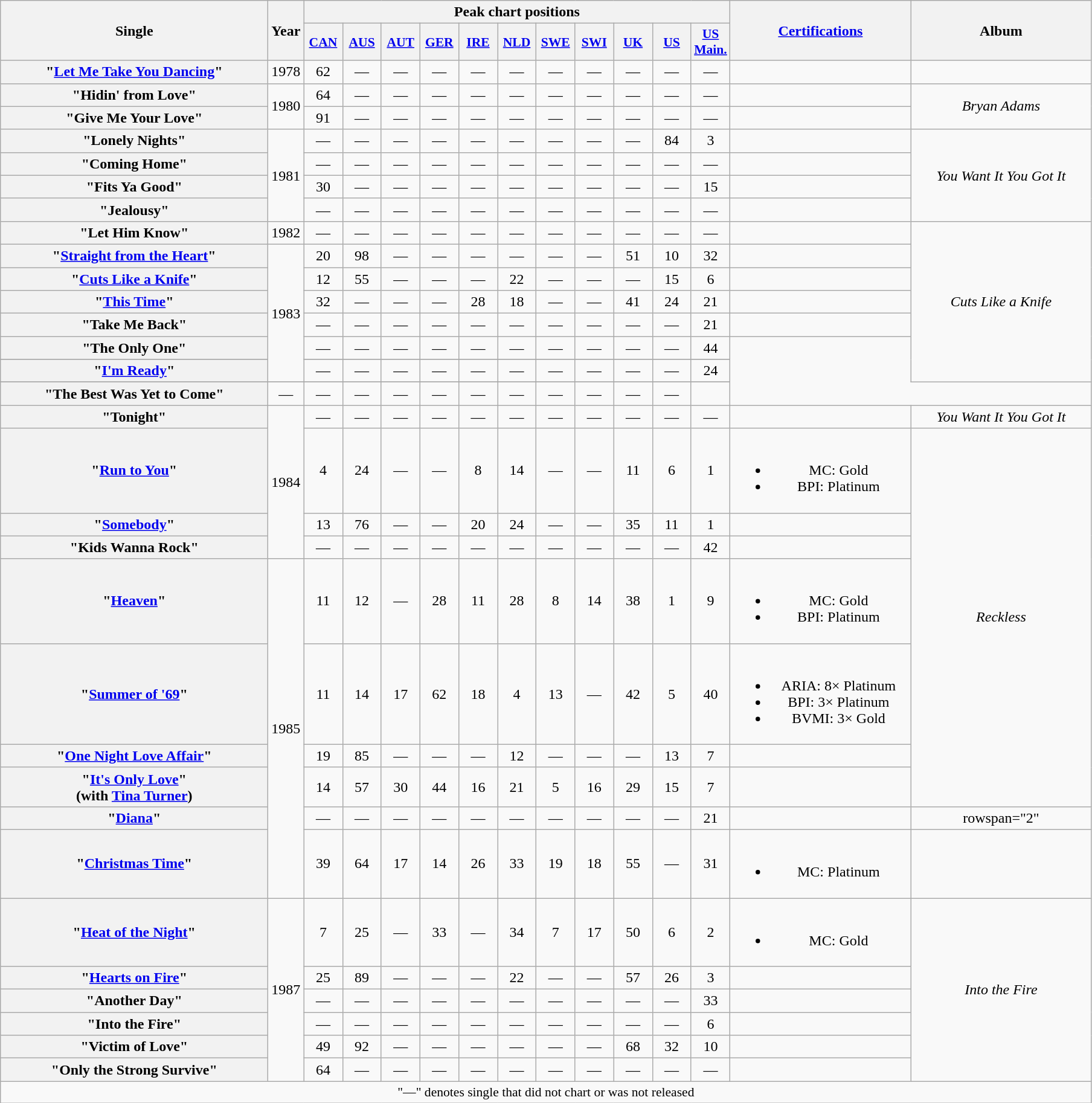<table class="wikitable plainrowheaders" style="text-align:center;" border="1">
<tr>
<th scope="col" rowspan="2" style="width:18em;">Single</th>
<th scope="col" rowspan="2">Year</th>
<th scope="col" colspan="11">Peak chart positions</th>
<th scope="col" rowspan="2" style="width:12em;"><a href='#'>Certifications</a></th>
<th scope="col" rowspan="2" style="width:12em;">Album</th>
</tr>
<tr>
<th scope="col" style="width:2.5em;font-size:90%;"><a href='#'>CAN</a><br></th>
<th scope="col" style="width:2.5em;font-size:90%;"><a href='#'>AUS</a><br></th>
<th scope="col" style="width:2.5em;font-size:90%;"><a href='#'>AUT</a><br></th>
<th scope="col" style="width:2.5em;font-size:90%;"><a href='#'>GER</a><br></th>
<th scope="col" style="width:2.5em;font-size:90%;"><a href='#'>IRE</a><br></th>
<th scope="col" style="width:2.5em;font-size:90%;"><a href='#'>NLD</a><br></th>
<th scope="col" style="width:2.5em;font-size:90%;"><a href='#'>SWE</a><br></th>
<th scope="col" style="width:2.5em;font-size:90%;"><a href='#'>SWI</a><br></th>
<th scope="col" style="width:2.5em;font-size:90%;"><a href='#'>UK</a><br></th>
<th scope="col" style="width:2.5em;font-size:90%;"><a href='#'>US</a><br></th>
<th scope="col" style="width:2.5em;font-size:90%;"><a href='#'>US<br>Main.</a><br></th>
</tr>
<tr>
<th scope="row">"<a href='#'>Let Me Take You Dancing</a>"</th>
<td>1978</td>
<td>62</td>
<td>—</td>
<td>—</td>
<td>—</td>
<td>—</td>
<td>—</td>
<td>—</td>
<td>—</td>
<td>—</td>
<td>—</td>
<td>—</td>
<td></td>
<td></td>
</tr>
<tr>
<th scope="row">"Hidin' from Love"</th>
<td rowspan="2">1980</td>
<td>64</td>
<td>—</td>
<td>—</td>
<td>—</td>
<td>—</td>
<td>—</td>
<td>—</td>
<td>—</td>
<td>—</td>
<td>—</td>
<td>—</td>
<td></td>
<td rowspan="2"><em>Bryan Adams</em></td>
</tr>
<tr>
<th scope="row">"Give Me Your Love"</th>
<td>91</td>
<td>—</td>
<td>—</td>
<td>—</td>
<td>—</td>
<td>—</td>
<td>—</td>
<td>—</td>
<td>—</td>
<td>—</td>
<td>—</td>
<td></td>
</tr>
<tr>
<th scope="row">"Lonely Nights"</th>
<td rowspan="4">1981</td>
<td>—</td>
<td>—</td>
<td>—</td>
<td>—</td>
<td>—</td>
<td>—</td>
<td>—</td>
<td>—</td>
<td>—</td>
<td>84</td>
<td>3</td>
<td></td>
<td rowspan="4"><em>You Want It You Got It</em></td>
</tr>
<tr>
<th scope="row">"Coming Home"</th>
<td>—</td>
<td>—</td>
<td>—</td>
<td>—</td>
<td>—</td>
<td>—</td>
<td>—</td>
<td>—</td>
<td>—</td>
<td>—</td>
<td>—</td>
<td></td>
</tr>
<tr>
<th scope="row">"Fits Ya Good"</th>
<td>30</td>
<td>—</td>
<td>—</td>
<td>—</td>
<td>—</td>
<td>—</td>
<td>—</td>
<td>—</td>
<td>—</td>
<td>—</td>
<td>15</td>
<td></td>
</tr>
<tr>
<th scope="row">"Jealousy"</th>
<td>—</td>
<td>—</td>
<td>—</td>
<td>—</td>
<td>—</td>
<td>—</td>
<td>—</td>
<td>—</td>
<td>—</td>
<td>—</td>
<td>—</td>
<td></td>
</tr>
<tr>
<th scope="row">"Let Him Know"</th>
<td rowspan="1">1982</td>
<td>—</td>
<td>—</td>
<td>—</td>
<td>—</td>
<td>—</td>
<td>—</td>
<td>—</td>
<td>—</td>
<td>—</td>
<td>—</td>
<td>—</td>
<td></td>
<td rowspan="8"><em>Cuts Like a Knife</em></td>
</tr>
<tr>
<th scope="row">"<a href='#'>Straight from the Heart</a>"</th>
<td rowspan="7">1983</td>
<td>20</td>
<td>98</td>
<td>—</td>
<td>—</td>
<td>—</td>
<td>—</td>
<td>—</td>
<td>—</td>
<td>51</td>
<td>10</td>
<td>32</td>
<td></td>
</tr>
<tr>
<th scope="row">"<a href='#'>Cuts Like a Knife</a>"</th>
<td>12</td>
<td>55</td>
<td>—</td>
<td>—</td>
<td>—</td>
<td>22</td>
<td>—</td>
<td>—</td>
<td>—</td>
<td>15</td>
<td>6</td>
<td></td>
</tr>
<tr>
<th scope="row">"<a href='#'>This Time</a>"</th>
<td>32</td>
<td>—</td>
<td>—</td>
<td>—</td>
<td>28</td>
<td>18</td>
<td>—</td>
<td>—</td>
<td>41</td>
<td>24</td>
<td>21</td>
<td></td>
</tr>
<tr>
<th scope="row">"Take Me Back"</th>
<td>—</td>
<td>—</td>
<td>—</td>
<td>—</td>
<td>—</td>
<td>—</td>
<td>—</td>
<td>—</td>
<td>—</td>
<td>—</td>
<td>21</td>
<td></td>
</tr>
<tr>
<th scope="row">"The Only One"</th>
<td>—</td>
<td>—</td>
<td>—</td>
<td>—</td>
<td>—</td>
<td>—</td>
<td>—</td>
<td>—</td>
<td>—</td>
<td>—</td>
<td>44</td>
</tr>
<tr>
</tr>
<tr>
<th scope="row">"<a href='#'>I'm Ready</a>"</th>
<td>—</td>
<td>—</td>
<td>—</td>
<td>—</td>
<td>—</td>
<td>—</td>
<td>—</td>
<td>—</td>
<td>—</td>
<td>—</td>
<td>24</td>
</tr>
<tr>
</tr>
<tr>
<th scope="row">"The Best Was Yet to Come"</th>
<td>—</td>
<td>—</td>
<td>—</td>
<td>—</td>
<td>—</td>
<td>—</td>
<td>—</td>
<td>—</td>
<td>—</td>
<td>—</td>
<td>—</td>
<td></td>
</tr>
<tr>
<th scope="row">"Tonight"</th>
<td rowspan="4">1984</td>
<td>—</td>
<td>—</td>
<td>—</td>
<td>—</td>
<td>—</td>
<td>—</td>
<td>—</td>
<td>—</td>
<td>—</td>
<td>—</td>
<td>—</td>
<td></td>
<td rowspan="1"><em>You Want It You Got It</em></td>
</tr>
<tr>
<th scope="row">"<a href='#'>Run to You</a>"</th>
<td>4</td>
<td>24</td>
<td>—</td>
<td>—</td>
<td>8</td>
<td>14</td>
<td>—</td>
<td>—</td>
<td>11</td>
<td>6</td>
<td>1</td>
<td><br><ul><li>MC: Gold</li><li>BPI: Platinum</li></ul></td>
<td rowspan="7"><em>Reckless</em></td>
</tr>
<tr>
<th scope="row">"<a href='#'>Somebody</a>"</th>
<td>13</td>
<td>76</td>
<td>—</td>
<td>—</td>
<td>20</td>
<td>24</td>
<td>—</td>
<td>—</td>
<td>35</td>
<td>11</td>
<td>1</td>
<td></td>
</tr>
<tr>
<th scope="row">"Kids Wanna Rock"</th>
<td>—</td>
<td>—</td>
<td>—</td>
<td>—</td>
<td>—</td>
<td>—</td>
<td>—</td>
<td>—</td>
<td>—</td>
<td>—</td>
<td>42</td>
<td></td>
</tr>
<tr>
<th scope="row">"<a href='#'>Heaven</a>"</th>
<td rowspan="6">1985</td>
<td>11</td>
<td>12</td>
<td>—</td>
<td>28</td>
<td>11</td>
<td>28</td>
<td>8</td>
<td>14</td>
<td>38</td>
<td>1</td>
<td>9</td>
<td><br><ul><li>MC: Gold</li><li>BPI: Platinum</li></ul></td>
</tr>
<tr>
<th scope="row">"<a href='#'>Summer of '69</a>"</th>
<td>11</td>
<td>14</td>
<td>17</td>
<td>62</td>
<td>18</td>
<td>4</td>
<td>13</td>
<td>—</td>
<td>42</td>
<td>5</td>
<td>40</td>
<td><br><ul><li>ARIA: 8× Platinum</li><li>BPI: 3× Platinum</li><li>BVMI: 3× Gold</li></ul></td>
</tr>
<tr>
<th scope="row">"<a href='#'>One Night Love Affair</a>"</th>
<td>19</td>
<td>85</td>
<td>—</td>
<td>—</td>
<td>—</td>
<td>12</td>
<td>—</td>
<td>—</td>
<td>—</td>
<td>13</td>
<td>7</td>
<td></td>
</tr>
<tr>
<th scope="row">"<a href='#'>It's Only Love</a>"<br><span>(with <a href='#'>Tina Turner</a>)</span></th>
<td>14</td>
<td>57</td>
<td>30</td>
<td>44</td>
<td>16</td>
<td>21</td>
<td>5</td>
<td>16</td>
<td>29</td>
<td>15</td>
<td>7</td>
<td></td>
</tr>
<tr>
<th scope="row">"<a href='#'>Diana</a>"</th>
<td>—</td>
<td>—</td>
<td>—</td>
<td>—</td>
<td>—</td>
<td>—</td>
<td>—</td>
<td>—</td>
<td>—</td>
<td>—</td>
<td>21</td>
<td></td>
<td>rowspan="2" </td>
</tr>
<tr>
<th scope="row">"<a href='#'>Christmas Time</a>"</th>
<td>39</td>
<td>64</td>
<td>17</td>
<td>14</td>
<td>26</td>
<td>33</td>
<td>19</td>
<td>18</td>
<td>55</td>
<td>—</td>
<td>31</td>
<td><br><ul><li>MC: Platinum</li></ul></td>
</tr>
<tr>
<th scope="row">"<a href='#'>Heat of the Night</a>"</th>
<td rowspan="6">1987</td>
<td>7</td>
<td>25</td>
<td>—</td>
<td>33</td>
<td>—</td>
<td>34</td>
<td>7</td>
<td>17</td>
<td>50</td>
<td>6</td>
<td>2</td>
<td><br><ul><li>MC: Gold</li></ul></td>
<td rowspan="6"><em>Into the Fire</em></td>
</tr>
<tr>
<th scope="row">"<a href='#'>Hearts on Fire</a>"</th>
<td>25</td>
<td>89</td>
<td>—</td>
<td>—</td>
<td>—</td>
<td>22</td>
<td>—</td>
<td>—</td>
<td>57</td>
<td>26</td>
<td>3</td>
<td></td>
</tr>
<tr>
<th scope="row">"Another Day"</th>
<td>—</td>
<td>—</td>
<td>—</td>
<td>—</td>
<td>—</td>
<td>—</td>
<td>—</td>
<td>—</td>
<td>—</td>
<td>—</td>
<td>33</td>
<td></td>
</tr>
<tr>
<th scope="row">"Into the Fire"</th>
<td>—</td>
<td>—</td>
<td>—</td>
<td>—</td>
<td>—</td>
<td>—</td>
<td>—</td>
<td>—</td>
<td>—</td>
<td>—</td>
<td>6</td>
<td></td>
</tr>
<tr>
<th scope="row">"Victim of Love"</th>
<td>49</td>
<td>92</td>
<td>—</td>
<td>—</td>
<td>—</td>
<td>—</td>
<td>—</td>
<td>—</td>
<td>68</td>
<td>32</td>
<td>10</td>
<td></td>
</tr>
<tr>
<th scope="row">"Only the Strong Survive"</th>
<td>64</td>
<td>—</td>
<td>—</td>
<td>—</td>
<td>—</td>
<td>—</td>
<td>—</td>
<td>—</td>
<td>—</td>
<td>—</td>
<td>—</td>
<td></td>
</tr>
<tr>
<td colspan="16" style="font-size:90%">"—" denotes single that did not chart or was not released</td>
</tr>
</table>
